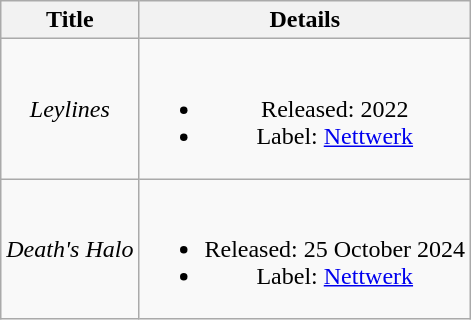<table class="wikitable plainrowheaders" style="text-align:center;">
<tr>
<th rowspan="1" scope="col">Title</th>
<th rowspan="1" scope="col">Details</th>
</tr>
<tr>
<td scope = "row"><em>Leylines</em></td>
<td><br><ul><li>Released: 2022</li><li>Label: <a href='#'>Nettwerk</a></li></ul></td>
</tr>
<tr>
<td scope = "row"><em>Death's Halo</em></td>
<td><br><ul><li>Released: 25 October 2024</li><li>Label: <a href='#'>Nettwerk</a></li></ul></td>
</tr>
</table>
